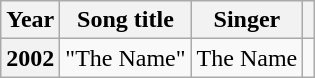<table class="wikitable plainrowheaders">
<tr>
<th scope="col">Year</th>
<th scope="col">Song title</th>
<th scope="col">Singer</th>
<th scope="col" class="unsortable"></th>
</tr>
<tr>
<th scope="row">2002</th>
<td>"The Name"</td>
<td>The Name</td>
<td style="text-align:center"></td>
</tr>
</table>
